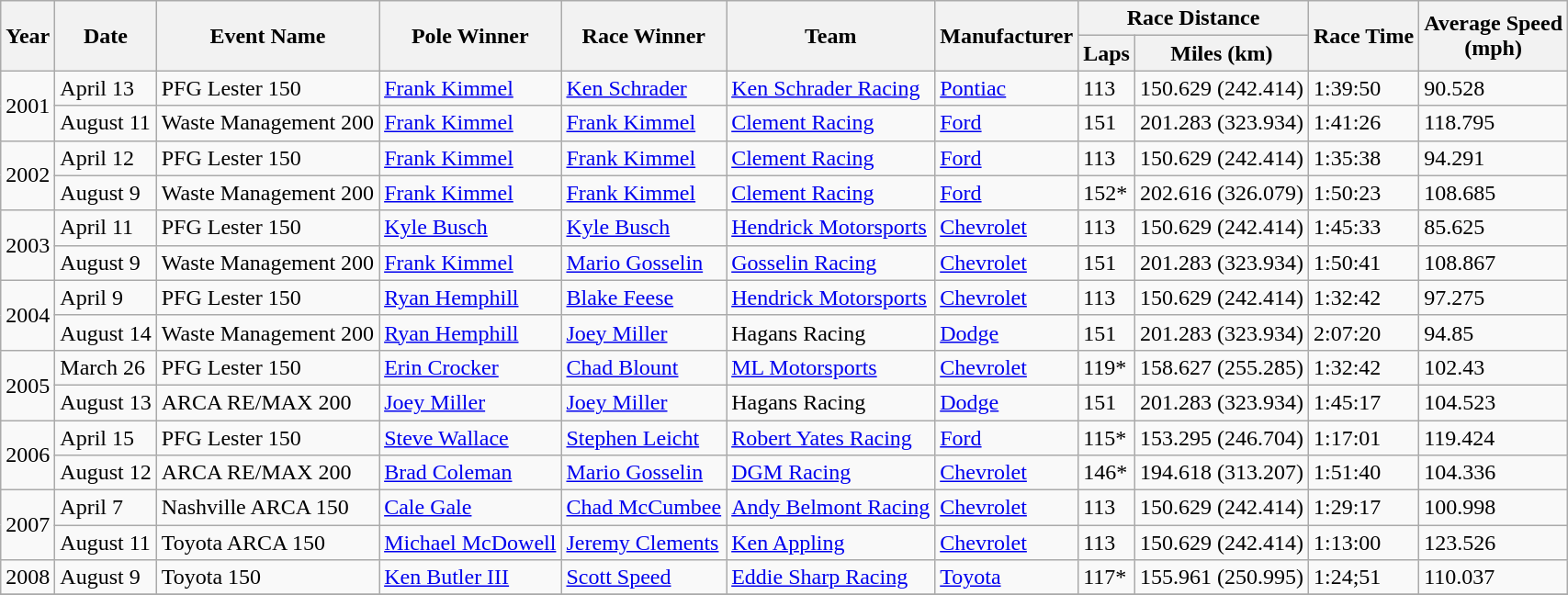<table class="wikitable">
<tr>
<th rowspan="2">Year</th>
<th rowspan="2">Date</th>
<th rowspan="2">Event Name</th>
<th rowspan="2">Pole Winner</th>
<th rowspan="2">Race Winner</th>
<th rowspan="2">Team</th>
<th rowspan="2">Manufacturer</th>
<th colspan="2">Race Distance</th>
<th rowspan="2">Race Time</th>
<th rowspan="2">Average Speed<br>(mph)</th>
</tr>
<tr>
<th>Laps</th>
<th>Miles (km)</th>
</tr>
<tr>
<td rowspan="2">2001</td>
<td>April 13</td>
<td>PFG Lester 150</td>
<td><a href='#'>Frank Kimmel</a></td>
<td><a href='#'>Ken Schrader</a></td>
<td><a href='#'>Ken Schrader Racing</a></td>
<td><a href='#'>Pontiac</a></td>
<td>113</td>
<td>150.629 (242.414)</td>
<td>1:39:50</td>
<td>90.528</td>
</tr>
<tr>
<td>August 11</td>
<td>Waste Management 200</td>
<td><a href='#'>Frank Kimmel</a></td>
<td><a href='#'>Frank Kimmel</a></td>
<td><a href='#'>Clement Racing</a></td>
<td><a href='#'>Ford</a></td>
<td>151</td>
<td>201.283 (323.934)</td>
<td>1:41:26</td>
<td>118.795</td>
</tr>
<tr>
<td rowspan="2">2002</td>
<td>April 12</td>
<td>PFG Lester 150</td>
<td><a href='#'>Frank Kimmel</a></td>
<td><a href='#'>Frank Kimmel</a></td>
<td><a href='#'>Clement Racing</a></td>
<td><a href='#'>Ford</a></td>
<td>113</td>
<td>150.629 (242.414)</td>
<td>1:35:38</td>
<td>94.291</td>
</tr>
<tr>
<td>August 9</td>
<td>Waste Management 200</td>
<td><a href='#'>Frank Kimmel</a></td>
<td><a href='#'>Frank Kimmel</a></td>
<td><a href='#'>Clement Racing</a></td>
<td><a href='#'>Ford</a></td>
<td>152*</td>
<td>202.616 (326.079)</td>
<td>1:50:23</td>
<td>108.685</td>
</tr>
<tr>
<td rowspan="2">2003</td>
<td>April 11</td>
<td>PFG Lester 150</td>
<td><a href='#'>Kyle Busch</a></td>
<td><a href='#'>Kyle Busch</a></td>
<td><a href='#'>Hendrick Motorsports</a></td>
<td><a href='#'>Chevrolet</a></td>
<td>113</td>
<td>150.629 (242.414)</td>
<td>1:45:33</td>
<td>85.625</td>
</tr>
<tr>
<td>August 9</td>
<td>Waste Management 200</td>
<td><a href='#'>Frank Kimmel</a></td>
<td><a href='#'>Mario Gosselin</a></td>
<td><a href='#'>Gosselin Racing</a></td>
<td><a href='#'>Chevrolet</a></td>
<td>151</td>
<td>201.283 (323.934)</td>
<td>1:50:41</td>
<td>108.867</td>
</tr>
<tr>
<td rowspan="2">2004</td>
<td>April 9</td>
<td>PFG Lester 150</td>
<td><a href='#'>Ryan Hemphill</a></td>
<td><a href='#'>Blake Feese</a></td>
<td><a href='#'>Hendrick Motorsports</a></td>
<td><a href='#'>Chevrolet</a></td>
<td>113</td>
<td>150.629 (242.414)</td>
<td>1:32:42</td>
<td>97.275</td>
</tr>
<tr>
<td>August 14</td>
<td>Waste Management 200</td>
<td><a href='#'>Ryan Hemphill</a></td>
<td><a href='#'>Joey Miller</a></td>
<td>Hagans Racing</td>
<td><a href='#'>Dodge</a></td>
<td>151</td>
<td>201.283 (323.934)</td>
<td>2:07:20</td>
<td>94.85</td>
</tr>
<tr>
<td rowspan="2">2005</td>
<td>March 26</td>
<td>PFG Lester 150</td>
<td><a href='#'>Erin Crocker</a></td>
<td><a href='#'>Chad Blount</a></td>
<td><a href='#'>ML Motorsports</a></td>
<td><a href='#'>Chevrolet</a></td>
<td>119*</td>
<td>158.627 (255.285)</td>
<td>1:32:42</td>
<td>102.43</td>
</tr>
<tr>
<td>August 13</td>
<td>ARCA RE/MAX 200</td>
<td><a href='#'>Joey Miller</a></td>
<td><a href='#'>Joey Miller</a></td>
<td>Hagans Racing</td>
<td><a href='#'>Dodge</a></td>
<td>151</td>
<td>201.283 (323.934)</td>
<td>1:45:17</td>
<td>104.523</td>
</tr>
<tr>
<td rowspan="2">2006</td>
<td>April 15</td>
<td>PFG Lester 150</td>
<td><a href='#'>Steve Wallace</a></td>
<td><a href='#'>Stephen Leicht</a></td>
<td><a href='#'>Robert Yates Racing</a></td>
<td><a href='#'>Ford</a></td>
<td>115*</td>
<td>153.295 (246.704)</td>
<td>1:17:01</td>
<td>119.424</td>
</tr>
<tr>
<td>August 12</td>
<td>ARCA RE/MAX 200</td>
<td><a href='#'>Brad Coleman</a></td>
<td><a href='#'>Mario Gosselin</a></td>
<td><a href='#'>DGM Racing</a></td>
<td><a href='#'>Chevrolet</a></td>
<td>146*</td>
<td>194.618 (313.207)</td>
<td>1:51:40</td>
<td>104.336</td>
</tr>
<tr>
<td rowspan="2">2007</td>
<td>April 7</td>
<td>Nashville ARCA 150</td>
<td><a href='#'>Cale Gale</a></td>
<td><a href='#'>Chad McCumbee</a></td>
<td><a href='#'>Andy Belmont Racing</a></td>
<td><a href='#'>Chevrolet</a></td>
<td>113</td>
<td>150.629 (242.414)</td>
<td>1:29:17</td>
<td>100.998</td>
</tr>
<tr>
<td>August 11</td>
<td>Toyota ARCA 150</td>
<td><a href='#'>Michael McDowell</a></td>
<td><a href='#'>Jeremy Clements</a></td>
<td><a href='#'>Ken Appling</a></td>
<td><a href='#'>Chevrolet</a></td>
<td>113</td>
<td>150.629 (242.414)</td>
<td>1:13:00</td>
<td>123.526</td>
</tr>
<tr>
<td>2008</td>
<td>August 9</td>
<td>Toyota 150</td>
<td><a href='#'>Ken Butler III</a></td>
<td><a href='#'>Scott Speed</a></td>
<td><a href='#'>Eddie Sharp Racing</a></td>
<td><a href='#'>Toyota</a></td>
<td>117*</td>
<td>155.961 (250.995)</td>
<td>1:24;51</td>
<td>110.037</td>
</tr>
<tr>
</tr>
</table>
